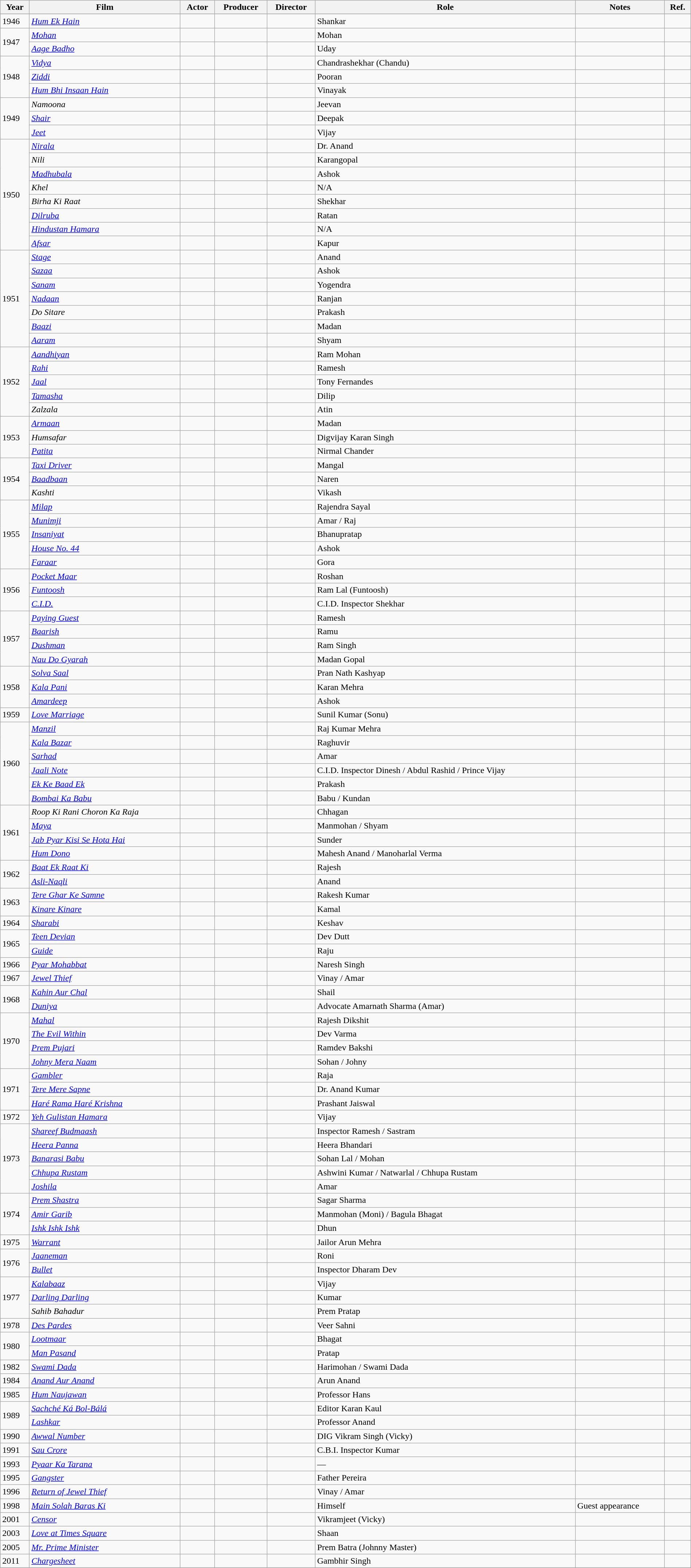<table class="wikitable sortable" style="width:100%;">
<tr>
<th>Year</th>
<th>Film</th>
<th>Actor</th>
<th>Producer</th>
<th>Director</th>
<th>Role</th>
<th class="unsortable">Notes</th>
<th class="unsortable">Ref.</th>
</tr>
<tr>
</tr>
<tr>
</tr>
<tr>
<td>1946</td>
<td scope="row"><em><a href='#'>Hum Ek Hain</a></em></td>
<td></td>
<td></td>
<td></td>
<td>Shankar</td>
<td></td>
<td style="text-align:center;"></td>
</tr>
<tr>
<td rowspan="2">1947</td>
<td scope="row"><em><a href='#'>Mohan</a></em></td>
<td></td>
<td></td>
<td></td>
<td>Mohan</td>
<td></td>
<td style="text-align:center;"></td>
</tr>
<tr>
<td scope="row"><em><a href='#'>Aage Badho</a></em></td>
<td></td>
<td></td>
<td></td>
<td>Uday</td>
<td></td>
<td style="text-align:center;"></td>
</tr>
<tr>
<td rowspan="3">1948</td>
<td scope="row"><em><a href='#'>Vidya</a></em></td>
<td></td>
<td></td>
<td></td>
<td>Chandrashekhar (Chandu)</td>
<td></td>
<td style="text-align:center;"></td>
</tr>
<tr>
<td scope="row"><em><a href='#'>Ziddi</a></em></td>
<td></td>
<td></td>
<td></td>
<td>Pooran</td>
<td></td>
<td style="text-align:center;"></td>
</tr>
<tr>
<td scope="row"><em><a href='#'>Hum Bhi Insaan Hain</a></em></td>
<td></td>
<td></td>
<td></td>
<td>Vinayak</td>
<td></td>
<td style="text-align:center;"></td>
</tr>
<tr>
<td rowspan="3">1949</td>
<td scope="row"><em>Namoona</em></td>
<td></td>
<td></td>
<td></td>
<td>Jeevan</td>
<td></td>
<td style="text-align:center;"></td>
</tr>
<tr>
<td scope="row"><em><a href='#'>Shair</a></em></td>
<td></td>
<td></td>
<td></td>
<td>Deepak</td>
<td></td>
<td style="text-align:center;"></td>
</tr>
<tr>
<td scope="row"><em><a href='#'>Jeet</a></em></td>
<td></td>
<td></td>
<td></td>
<td>Vijay</td>
<td></td>
<td style="text-align:center;"></td>
</tr>
<tr>
<td rowspan="8">1950</td>
<td scope="row"><em><a href='#'>Nirala</a></em></td>
<td></td>
<td></td>
<td></td>
<td>Dr. Anand</td>
<td></td>
<td style="text-align:center;"><br></td>
</tr>
<tr>
<td scope="row"><em>Nili</em></td>
<td></td>
<td></td>
<td></td>
<td>Karangopal</td>
<td></td>
<td style="text-align:center;"></td>
</tr>
<tr>
<td scope="row"><em><a href='#'>Madhubala</a></em></td>
<td></td>
<td></td>
<td></td>
<td>Ashok</td>
<td></td>
<td style="text-align:center;"></td>
</tr>
<tr>
<td scope="row"><em>Khel</em></td>
<td></td>
<td></td>
<td></td>
<td>N/A</td>
<td></td>
<td style="text-align:center;"></td>
</tr>
<tr>
<td scope="row"><em>Birha Ki Raat</em></td>
<td></td>
<td></td>
<td></td>
<td>Shekhar</td>
<td></td>
<td style="text-align:center;"></td>
</tr>
<tr>
<td scope="row"><em><a href='#'>Dilruba</a></em></td>
<td></td>
<td></td>
<td></td>
<td>Ratan</td>
<td></td>
<td style="text-align:center;"></td>
</tr>
<tr>
<td scope="row"><em><a href='#'>Hindustan Hamara</a></em></td>
<td></td>
<td></td>
<td></td>
<td>N/A</td>
<td></td>
<td style="text-align:center;"></td>
</tr>
<tr>
<td scope="row"><em><a href='#'>Afsar</a></em></td>
<td></td>
<td></td>
<td></td>
<td>Kapur</td>
<td></td>
<td style="text-align:center;"></td>
</tr>
<tr>
<td rowspan="7">1951</td>
<td scope="row"><em><a href='#'>Stage</a></em></td>
<td></td>
<td></td>
<td></td>
<td>Anand</td>
<td></td>
<td style="text-align:center;"></td>
</tr>
<tr>
<td scope="row"><em><a href='#'>Sazaa</a></em></td>
<td></td>
<td></td>
<td></td>
<td>Ashok</td>
<td></td>
<td style="text-align:center;"></td>
</tr>
<tr>
<td scope="row"><em><a href='#'>Sanam</a></em></td>
<td></td>
<td></td>
<td></td>
<td>Yogendra</td>
<td></td>
<td style="text-align:center;"></td>
</tr>
<tr>
<td scope="row"><em><a href='#'>Nadaan</a></em></td>
<td></td>
<td></td>
<td></td>
<td>Ranjan</td>
<td></td>
<td style="text-align:center;"></td>
</tr>
<tr>
<td scope="row"><em>Do Sitare</em></td>
<td></td>
<td></td>
<td></td>
<td>Prakash</td>
<td></td>
<td style="text-align:center;"></td>
</tr>
<tr>
<td scope="row"><em><a href='#'>Baazi</a></em></td>
<td></td>
<td></td>
<td></td>
<td>Madan</td>
<td></td>
<td style="text-align:center;"></td>
</tr>
<tr>
<td scope="row"><em><a href='#'>Aaram</a></em></td>
<td></td>
<td></td>
<td></td>
<td>Shyam</td>
<td></td>
<td style="text-align:center;"></td>
</tr>
<tr>
<td rowspan="5">1952</td>
<td scope="row"><em><a href='#'>Aandhiyan</a></em></td>
<td></td>
<td></td>
<td></td>
<td>Ram Mohan</td>
<td></td>
<td style="text-align:center;"></td>
</tr>
<tr>
<td scope="row"><em><a href='#'>Rahi</a></em></td>
<td></td>
<td></td>
<td></td>
<td>Ramesh</td>
<td></td>
<td style="text-align:center;"></td>
</tr>
<tr>
<td scope="row"><em><a href='#'>Jaal</a></em></td>
<td></td>
<td></td>
<td></td>
<td>Tony Fernandes</td>
<td></td>
<td style="text-align:center;"></td>
</tr>
<tr>
<td scope="row"><em><a href='#'>Tamasha</a></em></td>
<td></td>
<td></td>
<td></td>
<td>Dilip</td>
<td></td>
<td style="text-align:center;"></td>
</tr>
<tr>
<td scope="row"><em>Zalzala</em></td>
<td></td>
<td></td>
<td></td>
<td>Atin</td>
<td></td>
<td style="text-align:center;"></td>
</tr>
<tr>
<td rowspan="3">1953</td>
<td scope="row"><em><a href='#'>Armaan</a></em></td>
<td></td>
<td></td>
<td></td>
<td>Madan</td>
<td></td>
<td style="text-align:center;"></td>
</tr>
<tr>
<td scope="row"><em>Humsafar</em></td>
<td></td>
<td></td>
<td></td>
<td>Digvijay Karan Singh</td>
<td></td>
<td style="text-align:center;"></td>
</tr>
<tr>
<td scope="row"><em><a href='#'>Patita</a></em></td>
<td></td>
<td></td>
<td></td>
<td>Nirmal Chander</td>
<td></td>
<td style="text-align:center;"></td>
</tr>
<tr>
<td rowspan="3">1954</td>
<td scope="row"><em><a href='#'>Taxi Driver</a></em></td>
<td></td>
<td></td>
<td></td>
<td>Mangal</td>
<td></td>
<td style="text-align:center;"></td>
</tr>
<tr>
<td scope="row"><em><a href='#'>Baadbaan</a></em></td>
<td></td>
<td></td>
<td></td>
<td>Naren</td>
<td></td>
<td style="text-align:center;"></td>
</tr>
<tr>
<td scope="row"><em>Kashti</em></td>
<td></td>
<td></td>
<td></td>
<td>Vikash</td>
<td></td>
<td style="text-align:center;"></td>
</tr>
<tr>
<td rowspan="5">1955</td>
<td scope="row"><em><a href='#'>Milap</a></em></td>
<td></td>
<td></td>
<td></td>
<td>Rajendra Sayal</td>
<td></td>
<td style="text-align:center;"></td>
</tr>
<tr>
<td scope="row"><em><a href='#'>Munimji</a></em></td>
<td></td>
<td></td>
<td></td>
<td>Amar / Raj</td>
<td></td>
<td style="text-align:center;"></td>
</tr>
<tr>
<td scope="row"><em><a href='#'>Insaniyat</a></em></td>
<td></td>
<td></td>
<td></td>
<td>Bhanupratap</td>
<td></td>
<td style="text-align:center;"></td>
</tr>
<tr>
<td scope="row"><em><a href='#'>House No. 44</a></em></td>
<td></td>
<td></td>
<td></td>
<td>Ashok</td>
<td></td>
<td style="text-align:center;"></td>
</tr>
<tr>
<td scope="row"><em><a href='#'>Faraar</a></em></td>
<td></td>
<td></td>
<td></td>
<td>Gora</td>
<td></td>
<td style="text-align:center;"></td>
</tr>
<tr>
<td rowspan="3">1956</td>
<td scope="row"><em><a href='#'>Pocket Maar</a></em></td>
<td></td>
<td></td>
<td></td>
<td>Roshan</td>
<td></td>
<td style="text-align:center;"></td>
</tr>
<tr>
<td scope="row"><em><a href='#'>Funtoosh</a></em></td>
<td></td>
<td></td>
<td></td>
<td>Ram Lal (Funtoosh)</td>
<td></td>
<td style="text-align:center;"></td>
</tr>
<tr>
<td scope="row"><em><a href='#'>C.I.D.</a></em></td>
<td></td>
<td></td>
<td></td>
<td>C.I.D. Inspector Shekhar</td>
<td></td>
<td style="text-align:center;"></td>
</tr>
<tr>
<td rowspan="4">1957</td>
<td scope="row"><em><a href='#'>Paying Guest</a></em></td>
<td></td>
<td></td>
<td></td>
<td>Ramesh</td>
<td></td>
<td style="text-align:center;"></td>
</tr>
<tr>
<td scope="row"><em><a href='#'>Baarish</a></em></td>
<td></td>
<td></td>
<td></td>
<td>Ramu</td>
<td></td>
<td style="text-align:center;"></td>
</tr>
<tr>
<td scope="row"><em><a href='#'>Dushman</a></em></td>
<td></td>
<td></td>
<td></td>
<td>Ram Singh</td>
<td></td>
<td style="text-align:center;"></td>
</tr>
<tr>
<td scope="row"><em><a href='#'>Nau Do Gyarah</a></em></td>
<td></td>
<td></td>
<td></td>
<td>Madan Gopal</td>
<td></td>
<td style="text-align:center;"></td>
</tr>
<tr>
<td rowspan="3">1958</td>
<td scope="row"><em><a href='#'>Solva Saal</a></em></td>
<td></td>
<td></td>
<td></td>
<td>Pran Nath Kashyap</td>
<td></td>
<td style="text-align:center;"></td>
</tr>
<tr>
<td scope="row"><em><a href='#'>Kala Pani</a></em></td>
<td></td>
<td></td>
<td></td>
<td>Karan Mehra</td>
<td></td>
<td style="text-align:center;"></td>
</tr>
<tr>
<td scope="row"><em><a href='#'>Amardeep</a></em></td>
<td></td>
<td></td>
<td></td>
<td>Ashok</td>
<td></td>
<td style="text-align:center;"></td>
</tr>
<tr>
<td>1959</td>
<td scope="row"><em><a href='#'>Love Marriage</a></em></td>
<td></td>
<td></td>
<td></td>
<td>Sunil Kumar (Sonu)</td>
<td></td>
<td style="text-align:center;"></td>
</tr>
<tr>
<td rowspan="6">1960</td>
<td scope="row"><em><a href='#'>Manzil</a></em></td>
<td></td>
<td></td>
<td></td>
<td>Raj Kumar Mehra</td>
<td></td>
<td style="text-align:center;"></td>
</tr>
<tr>
<td scope="row"><em><a href='#'>Kala Bazar</a></em></td>
<td></td>
<td></td>
<td></td>
<td>Raghuvir</td>
<td></td>
<td style="text-align:center;"></td>
</tr>
<tr>
<td scope="row"><em><a href='#'>Sarhad</a></em></td>
<td></td>
<td></td>
<td></td>
<td>Amar</td>
<td></td>
<td style="text-align:center;"></td>
</tr>
<tr>
<td scope="row"><em><a href='#'>Jaali Note</a></em></td>
<td></td>
<td></td>
<td></td>
<td>C.I.D. Inspector Dinesh / Abdul Rashid / Prince Vijay</td>
<td></td>
<td style="text-align:center;"></td>
</tr>
<tr>
<td scope="row"><em><a href='#'>Ek Ke Baad Ek</a></em></td>
<td></td>
<td></td>
<td></td>
<td>Prakash</td>
<td></td>
<td style="text-align:center;"></td>
</tr>
<tr>
<td scope="row"><em><a href='#'>Bombai Ka Babu</a></em></td>
<td></td>
<td></td>
<td></td>
<td>Babu / Kundan</td>
<td></td>
<td style="text-align:center;"></td>
</tr>
<tr>
<td rowspan="4">1961</td>
<td scope="row"><em>Roop Ki Rani Choron Ka Raja</em></td>
<td></td>
<td></td>
<td></td>
<td>Chhagan</td>
<td></td>
<td style="text-align:center;"></td>
</tr>
<tr>
<td scope="row"><em><a href='#'>Maya</a></em></td>
<td></td>
<td></td>
<td></td>
<td>Manmohan / Shyam</td>
<td></td>
<td style="text-align:center;"></td>
</tr>
<tr>
<td scope="row"><em><a href='#'>Jab Pyar Kisi Se Hota Hai</a></em></td>
<td></td>
<td></td>
<td></td>
<td>Sunder</td>
<td></td>
<td style="text-align:center;"></td>
</tr>
<tr>
<td scope="row"><em><a href='#'>Hum Dono</a></em></td>
<td></td>
<td></td>
<td></td>
<td>Mahesh Anand / Manoharlal Verma</td>
<td></td>
<td style="text-align:center;"></td>
</tr>
<tr>
<td rowspan="2">1962</td>
<td scope="row"><em><a href='#'>Baat Ek Raat Ki</a></em></td>
<td></td>
<td></td>
<td></td>
<td>Rajesh</td>
<td></td>
<td style="text-align:center;"></td>
</tr>
<tr>
<td scope="row"><em><a href='#'>Asli-Naqli</a></em></td>
<td></td>
<td></td>
<td></td>
<td>Anand</td>
<td></td>
<td style="text-align:center;"></td>
</tr>
<tr>
<td rowspan="2">1963</td>
<td scope="row"><em><a href='#'>Tere Ghar Ke Samne</a></em></td>
<td></td>
<td></td>
<td></td>
<td>Rakesh Kumar</td>
<td></td>
<td style="text-align:center;"></td>
</tr>
<tr>
<td scope="row"><em><a href='#'>Kinare Kinare</a></em></td>
<td></td>
<td></td>
<td></td>
<td>Kamal</td>
<td></td>
<td style="text-align:center;"></td>
</tr>
<tr>
<td>1964</td>
<td scope="row"><em><a href='#'>Sharabi</a></em></td>
<td></td>
<td></td>
<td></td>
<td>Keshav</td>
<td></td>
<td style="text-align:center;"></td>
</tr>
<tr>
<td rowspan="2">1965</td>
<td scope="row"><em><a href='#'>Teen Devian</a></em></td>
<td></td>
<td></td>
<td></td>
<td>Dev Dutt</td>
<td></td>
<td style="text-align:center;"></td>
</tr>
<tr>
<td scope="row"><em><a href='#'>Guide</a></em></td>
<td></td>
<td></td>
<td></td>
<td>Raju</td>
<td></td>
<td style="text-align:center;"></td>
</tr>
<tr>
<td>1966</td>
<td scope="row"><em><a href='#'>Pyar Mohabbat</a></em></td>
<td></td>
<td></td>
<td></td>
<td>Naresh Singh</td>
<td></td>
<td style="text-align:center;"></td>
</tr>
<tr>
<td>1967</td>
<td scope="row"><em><a href='#'>Jewel Thief</a></em></td>
<td></td>
<td></td>
<td></td>
<td>Vinay / Amar</td>
<td></td>
<td style="text-align:center;"><br></td>
</tr>
<tr>
<td rowspan="2">1968</td>
<td scope="row"><em><a href='#'>Kahin Aur Chal</a></em></td>
<td></td>
<td></td>
<td></td>
<td>Shail</td>
<td></td>
<td style="text-align:center;"></td>
</tr>
<tr>
<td scope="row"><em><a href='#'>Duniya</a></em></td>
<td></td>
<td></td>
<td></td>
<td>Advocate Amarnath Sharma (Amar)</td>
<td></td>
<td style="text-align:center;"></td>
</tr>
<tr>
<td rowspan="4">1970</td>
<td scope="row"><em><a href='#'>Mahal</a></em></td>
<td></td>
<td></td>
<td></td>
<td>Rajesh Dikshit</td>
<td></td>
<td style="text-align:center;"></td>
</tr>
<tr>
<td scope="row"><em><a href='#'>The Evil Within</a></em></td>
<td></td>
<td></td>
<td></td>
<td>Dev Varma</td>
<td></td>
<td style="text-align:center;"></td>
</tr>
<tr>
<td scope="row"><em><a href='#'>Prem Pujari</a></em></td>
<td></td>
<td></td>
<td></td>
<td>Ramdev Bakshi</td>
<td></td>
<td style="text-align:center;"><br></td>
</tr>
<tr>
<td scope="row"><em><a href='#'>Johny Mera Naam</a></em></td>
<td></td>
<td></td>
<td></td>
<td>Sohan / Johny</td>
<td></td>
<td style="text-align:center;"></td>
</tr>
<tr>
<td rowspan="3">1971</td>
<td scope="row"><em><a href='#'>Gambler</a></em></td>
<td></td>
<td></td>
<td></td>
<td>Raja</td>
<td></td>
<td style="text-align:center;"></td>
</tr>
<tr>
<td scope="row"><em><a href='#'>Tere Mere Sapne</a></em></td>
<td></td>
<td></td>
<td></td>
<td>Dr. Anand Kumar</td>
<td></td>
<td style="text-align:center;"></td>
</tr>
<tr>
<td scope="row"><em><a href='#'>Haré Rama Haré Krishna</a></em></td>
<td></td>
<td></td>
<td></td>
<td>Prashant Jaiswal</td>
<td></td>
<td style="text-align:center;"></td>
</tr>
<tr>
<td>1972</td>
<td scope="row"><em><a href='#'>Yeh Gulistan Hamara</a></em></td>
<td></td>
<td></td>
<td></td>
<td>Vijay</td>
<td></td>
<td style="text-align:center;"></td>
</tr>
<tr>
<td rowspan="5">1973</td>
<td scope="row"><em><a href='#'>Shareef Budmaash</a></em></td>
<td></td>
<td></td>
<td></td>
<td>Inspector Ramesh / Sastram</td>
<td></td>
<td style="text-align:center;"></td>
</tr>
<tr>
<td scope="row"><em><a href='#'>Heera Panna</a></em></td>
<td></td>
<td></td>
<td></td>
<td>Heera Bhandari</td>
<td></td>
<td style="text-align:center;"></td>
</tr>
<tr>
<td scope="row"><em><a href='#'>Banarasi Babu</a></em></td>
<td></td>
<td></td>
<td></td>
<td>Sohan Lal / Mohan</td>
<td></td>
<td style="text-align:center;"></td>
</tr>
<tr>
<td scope="row"><em><a href='#'>Chhupa Rustam</a></em></td>
<td></td>
<td></td>
<td></td>
<td>Ashwini Kumar / Natwarlal / Chhupa Rustam</td>
<td></td>
<td style="text-align:center;"></td>
</tr>
<tr>
<td scope="row"><em><a href='#'>Joshila</a></em></td>
<td></td>
<td></td>
<td></td>
<td>Amar</td>
<td></td>
<td style="text-align:center;"></td>
</tr>
<tr>
<td rowspan="3">1974</td>
<td scope="row"><em><a href='#'>Prem Shastra</a></em></td>
<td></td>
<td></td>
<td></td>
<td>Sagar Sharma</td>
<td></td>
<td style="text-align:center;"></td>
</tr>
<tr>
<td scope="row"><em><a href='#'>Amir Garib</a></em></td>
<td></td>
<td></td>
<td></td>
<td>Manmohan (Moni) / Bagula Bhagat</td>
<td></td>
<td style="text-align:center;"></td>
</tr>
<tr>
<td scope="row"><em><a href='#'>Ishk Ishk Ishk</a></em></td>
<td></td>
<td></td>
<td></td>
<td>Dhun</td>
<td></td>
<td style="text-align:center;"></td>
</tr>
<tr>
<td>1975</td>
<td scope="row"><em><a href='#'>Warrant</a></em></td>
<td></td>
<td></td>
<td></td>
<td>Jailor Arun Mehra</td>
<td></td>
<td style="text-align:center;"></td>
</tr>
<tr>
<td rowspan="2">1976</td>
<td scope="row"><em><a href='#'>Jaaneman</a></em></td>
<td></td>
<td></td>
<td></td>
<td>Roni</td>
<td></td>
<td style="text-align:center;"></td>
</tr>
<tr>
<td scope="row"><em><a href='#'>Bullet</a></em></td>
<td></td>
<td></td>
<td></td>
<td>Inspector Dharam Dev</td>
<td></td>
<td style="text-align:center;"></td>
</tr>
<tr>
<td rowspan="3">1977</td>
<td scope="row"><em><a href='#'>Kalabaaz</a></em></td>
<td></td>
<td></td>
<td></td>
<td>Vijay</td>
<td></td>
<td style="text-align:center;"></td>
</tr>
<tr>
<td scope="row"><em><a href='#'>Darling Darling</a></em></td>
<td></td>
<td></td>
<td></td>
<td>Kumar</td>
<td></td>
<td style="text-align:center;"></td>
</tr>
<tr>
<td scope="row"><em>Sahib Bahadur</em></td>
<td></td>
<td></td>
<td></td>
<td>Prem Pratap</td>
<td></td>
<td style="text-align:center;"></td>
</tr>
<tr>
<td>1978</td>
<td scope="row"><em><a href='#'>Des Pardes</a></em></td>
<td></td>
<td></td>
<td></td>
<td>Veer Sahni</td>
<td></td>
<td style="text-align:center;"></td>
</tr>
<tr>
<td rowspan="2">1980</td>
<td scope="row"><em><a href='#'>Lootmaar</a></em></td>
<td></td>
<td></td>
<td></td>
<td>Bhagat</td>
<td></td>
<td style="text-align:center;"></td>
</tr>
<tr>
<td scope="row"><em><a href='#'>Man Pasand</a></em></td>
<td></td>
<td></td>
<td></td>
<td>Pratap</td>
<td></td>
<td style="text-align:center;"></td>
</tr>
<tr>
<td>1982</td>
<td scope="row"><em><a href='#'>Swami Dada</a></em></td>
<td></td>
<td></td>
<td></td>
<td>Harimohan / Swami Dada</td>
<td></td>
<td style="text-align:center;"></td>
</tr>
<tr>
<td>1984</td>
<td scope="row"><em><a href='#'>Anand Aur Anand</a></em></td>
<td></td>
<td></td>
<td></td>
<td>Arun Anand</td>
<td></td>
<td style="text-align:center;"></td>
</tr>
<tr>
<td>1985</td>
<td scope="row"><em><a href='#'>Hum Naujawan</a></em></td>
<td></td>
<td></td>
<td></td>
<td>Professor Hans</td>
<td></td>
<td style="text-align:center;"></td>
</tr>
<tr>
<td rowspan="2">1989</td>
<td scope="row"><em><a href='#'>Sachché Ká Bol-Bálá</a></em></td>
<td></td>
<td></td>
<td></td>
<td>Editor Karan Kaul</td>
<td></td>
<td style="text-align:center;"></td>
</tr>
<tr>
<td scope="row"><em><a href='#'>Lashkar</a></em></td>
<td></td>
<td></td>
<td></td>
<td>Professor Anand</td>
<td></td>
<td style="text-align:center;"></td>
</tr>
<tr>
<td>1990</td>
<td scope="row"><em><a href='#'>Awwal Number</a></em></td>
<td></td>
<td></td>
<td></td>
<td>DIG Vikram Singh (Vicky)</td>
<td></td>
<td style="text-align:center;"></td>
</tr>
<tr>
<td>1991</td>
<td scope="row"><em><a href='#'>Sau Crore</a></em></td>
<td></td>
<td></td>
<td></td>
<td>C.B.I. Inspector Kumar</td>
<td></td>
<td style="text-align:center;"></td>
</tr>
<tr>
<td>1993</td>
<td scope="row"><em><a href='#'>Pyaar Ka Tarana</a></em></td>
<td></td>
<td></td>
<td></td>
<td>—</td>
<td></td>
<td style="text-align:center;"></td>
</tr>
<tr>
<td>1995</td>
<td scope="row"><em><a href='#'>Gangster</a></em></td>
<td></td>
<td></td>
<td></td>
<td>Father Pereira</td>
<td></td>
<td style="text-align:center;"></td>
</tr>
<tr>
<td>1996</td>
<td scope="row"><em><a href='#'>Return of Jewel Thief</a></em></td>
<td></td>
<td></td>
<td></td>
<td>Vinay / Amar</td>
<td></td>
<td style="text-align:center;"></td>
</tr>
<tr>
<td>1998</td>
<td scope="row"><em><a href='#'>Main Solah Baras Ki</a></em></td>
<td></td>
<td></td>
<td></td>
<td>Himself</td>
<td>Guest appearance</td>
<td style="text-align:center;"></td>
</tr>
<tr>
<td>2001</td>
<td scope="row"><em><a href='#'>Censor</a></em></td>
<td></td>
<td></td>
<td></td>
<td>Vikramjeet (Vicky)</td>
<td></td>
<td style="text-align:center;"></td>
</tr>
<tr>
<td>2003</td>
<td scope="row"><em><a href='#'>Love at Times Square</a></em></td>
<td></td>
<td></td>
<td></td>
<td>Shaan</td>
<td></td>
<td style="text-align:center;"></td>
</tr>
<tr>
<td>2005</td>
<td scope="row"><em><a href='#'>Mr. Prime Minister</a></em></td>
<td></td>
<td></td>
<td></td>
<td>Prem Batra (Johnny Master)</td>
<td></td>
<td style="text-align:center;"></td>
</tr>
<tr>
<td>2011</td>
<td scope="row"><em><a href='#'>Chargesheet</a></em></td>
<td></td>
<td></td>
<td></td>
<td>Gambhir Singh</td>
<td></td>
<td style="text-align:center;"></td>
</tr>
<tr>
</tr>
</table>
